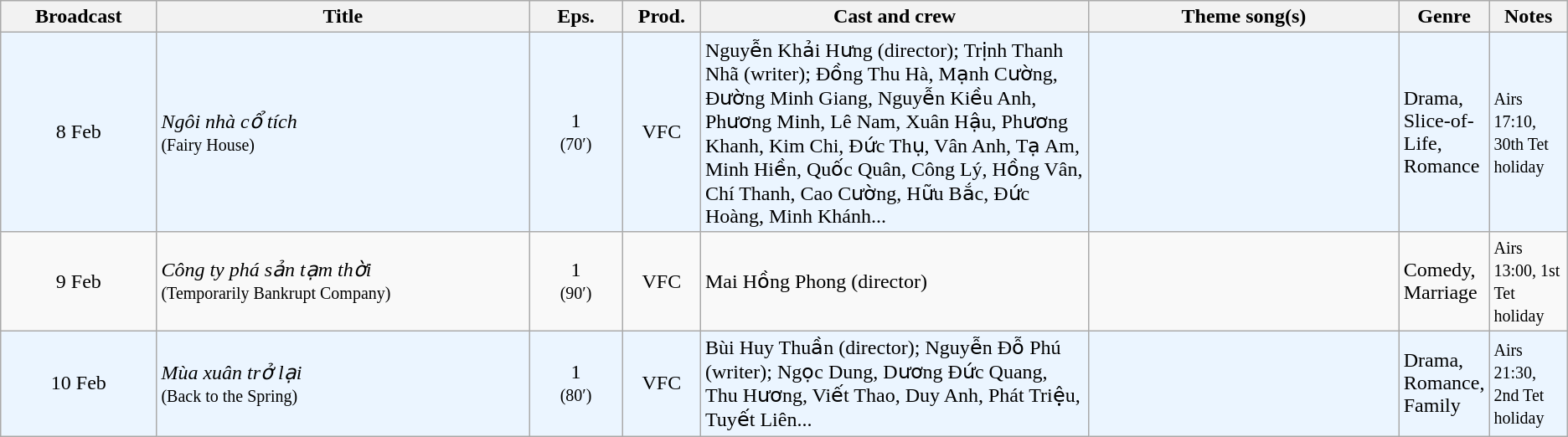<table class="wikitable sortable">
<tr>
<th style="width:10%;">Broadcast</th>
<th style="width:24%;">Title</th>
<th style="width:6%;">Eps.</th>
<th style="width:5%;">Prod.</th>
<th style="width:25%;">Cast and crew</th>
<th style="width:20%;">Theme song(s)</th>
<th style="width:5%;">Genre</th>
<th style="width:5%;">Notes</th>
</tr>
<tr ---- bgcolor="#ebf5ff">
<td style="text-align:center;">8 Feb</td>
<td><em>Ngôi nhà cổ tích</em> <br><small>(Fairy House)</small></td>
<td style="text-align:center;">1<br><small>(70′)</small></td>
<td style="text-align:center;">VFC</td>
<td>Nguyễn Khải Hưng (director); Trịnh Thanh Nhã (writer); Đồng Thu Hà, Mạnh Cường, Đường Minh Giang, Nguyễn Kiều Anh, Phương Minh, Lê Nam, Xuân Hậu, Phương Khanh, Kim Chi, Đức Thụ, Vân Anh, Tạ Am, Minh Hiền, Quốc Quân, Công Lý, Hồng Vân, Chí Thanh, Cao Cường, Hữu Bắc, Đức Hoàng, Minh Khánh...</td>
<td></td>
<td>Drama, Slice-of-Life, Romance</td>
<td><small>Airs 17:10, 30th Tet holiday</small></td>
</tr>
<tr>
<td style="text-align:center;">9 Feb<br></td>
<td><em>Công ty phá sản tạm thời</em> <br><small>(Temporarily Bankrupt Company)</small></td>
<td style="text-align:center;">1<small><br>(90′)</small></td>
<td style="text-align:center;">VFC</td>
<td>Mai Hồng Phong (director)</td>
<td></td>
<td>Comedy, Marriage</td>
<td><small>Airs 13:00, 1st Tet holiday</small></td>
</tr>
<tr ---- bgcolor="#ebf5ff">
<td style="text-align:center;">10 Feb<br></td>
<td><em>Mùa xuân trở lại</em> <br><small>(Back to the Spring)</small></td>
<td style="text-align:center;">1<br><small>(80′)</small></td>
<td style="text-align:center;">VFC</td>
<td>Bùi Huy Thuần (director); Nguyễn Đỗ Phú (writer); Ngọc Dung, Dương Đức Quang, Thu Hương, Viết Thao, Duy Anh, Phát Triệu, Tuyết Liên...</td>
<td></td>
<td>Drama, Romance, Family</td>
<td><small>Airs 21:30, 2nd Tet holiday</small></td>
</tr>
</table>
